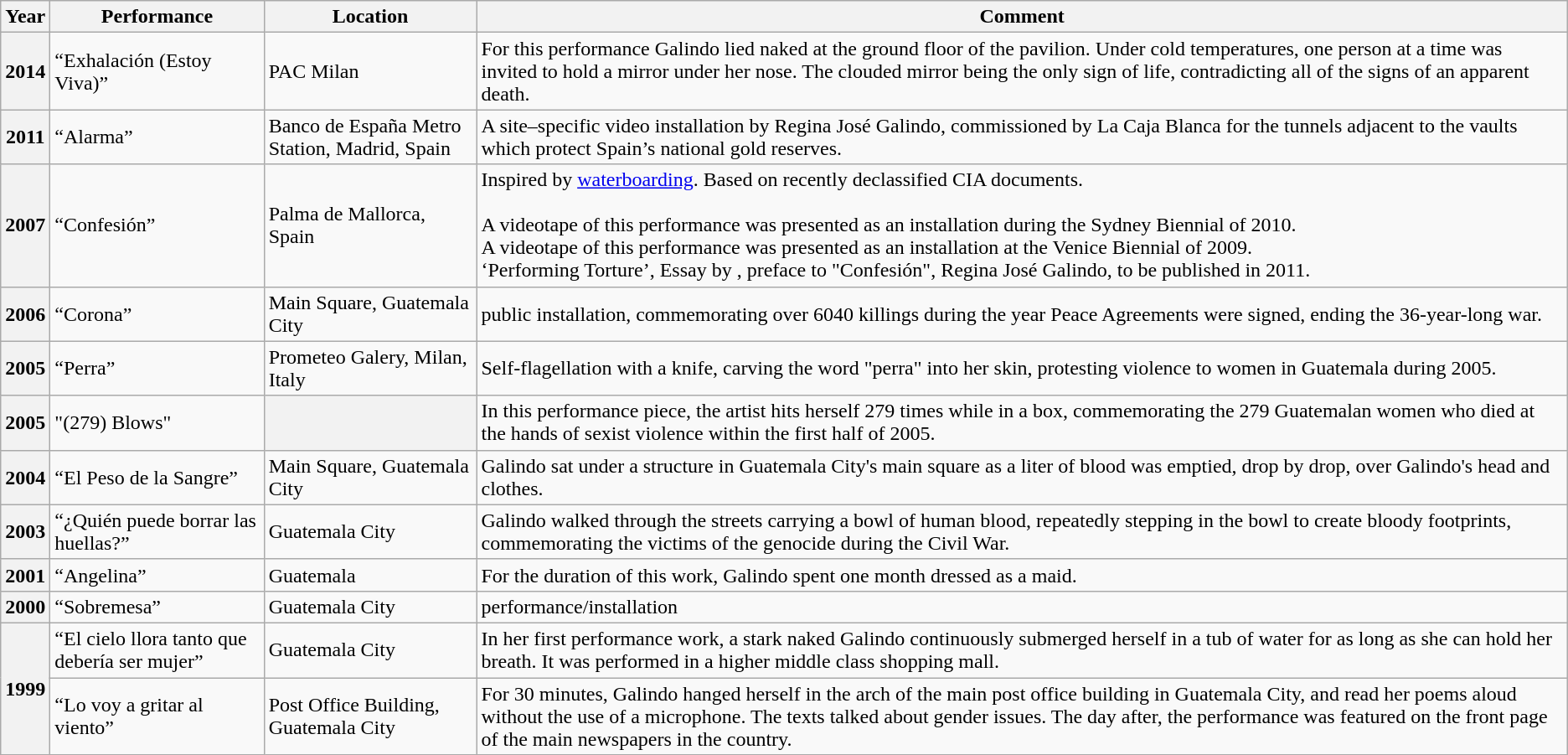<table class="wikitable">
<tr>
<th>Year</th>
<th>Performance</th>
<th>Location</th>
<th>Comment</th>
</tr>
<tr>
<th>2014</th>
<td>“Exhalación (Estoy Viva)”</td>
<td>PAC Milan</td>
<td>For this performance Galindo lied naked at the ground floor of the pavilion. Under cold temperatures, one person at a time was invited to hold a mirror under her nose. The clouded mirror being the only sign of life, contradicting all of the signs of an apparent death.</td>
</tr>
<tr 2013 Tierra (“Earth,” 2013) The artist explores the connection between the exploitation of human lives and natural resources. The video shows the artist standing naked and motionless in a field while an excavator digs an enormous ditch around her, leaving only the small piece of land on which the artist is standing. The work reinterprets one of the massacres of Indigenous people that came to attention in 2012 during the trial of Guatemala’s former dictator Efraín Rios Montt.>
<th>2011</th>
<td>“Alarma”</td>
<td>Banco de España Metro Station, Madrid, Spain</td>
<td>A site–specific video installation by Regina José Galindo, commissioned by La Caja Blanca for the tunnels adjacent to the vaults which protect Spain’s national gold reserves.</td>
</tr>
<tr>
<th>2007</th>
<td>“Confesión”</td>
<td>Palma de Mallorca, Spain</td>
<td>Inspired by <a href='#'>waterboarding</a>. Based on recently declassified CIA documents.<br><br>A videotape of this performance was presented as an installation during the Sydney Biennial of 2010.
<br>A videotape of this performance was presented as an installation at the Venice Biennial of 2009.
<br> ‘Performing Torture’, Essay by , preface to "Confesión", Regina José Galindo, to be published in 2011.</td>
</tr>
<tr>
<th>2006</th>
<td>“Corona”</td>
<td>Main Square, Guatemala City</td>
<td>public installation, commemorating over 6040 killings during the year Peace Agreements were signed, ending the 36-year-long war.</td>
</tr>
<tr>
<th>2005</th>
<td>“Perra”</td>
<td>Prometeo Galery, Milan, Italy</td>
<td>Self-flagellation with a knife, carving the word "perra" into her skin, protesting violence to women in Guatemala during 2005.</td>
</tr>
<tr>
<th>2005</th>
<td>"(279) Blows"</td>
<th></th>
<td>In this performance piece, the artist hits herself 279 times while in a box, commemorating the 279 Guatemalan women who died at the hands of sexist violence within the first half of 2005.</td>
</tr>
<tr>
<th>2004</th>
<td>“El Peso de la Sangre”</td>
<td>Main Square, Guatemala City</td>
<td>Galindo sat under a structure in Guatemala City's main square as a liter of blood was emptied, drop by drop, over Galindo's head and clothes.</td>
</tr>
<tr>
<th>2003</th>
<td>“¿Quién puede borrar las huellas?”</td>
<td>Guatemala City</td>
<td>Galindo walked through the streets carrying a bowl of human blood, repeatedly stepping in the bowl to create bloody footprints, commemorating the victims of the genocide during the Civil War.</td>
</tr>
<tr>
<th>2001</th>
<td>“Angelina”</td>
<td>Guatemala</td>
<td>For the duration of this work, Galindo spent one month dressed as a maid.</td>
</tr>
<tr>
<th>2000</th>
<td>“Sobremesa”</td>
<td>Guatemala City</td>
<td>performance/installation</td>
</tr>
<tr>
<th rowspan="2">1999</th>
<td>“El cielo llora tanto que debería ser mujer”</td>
<td>Guatemala City</td>
<td>In her first performance work, a stark naked Galindo continuously submerged herself in a tub of water for as long as she can hold her breath. It was performed in a higher middle class shopping mall.</td>
</tr>
<tr>
<td>“Lo voy a gritar al viento”</td>
<td>Post Office Building, Guatemala City</td>
<td>For 30 minutes, Galindo hanged herself in the arch of the main post office building in Guatemala City, and read her poems aloud without the use of a microphone. The texts talked about gender issues. The day after, the performance was featured on the front page of the main newspapers in the country.</td>
</tr>
</table>
